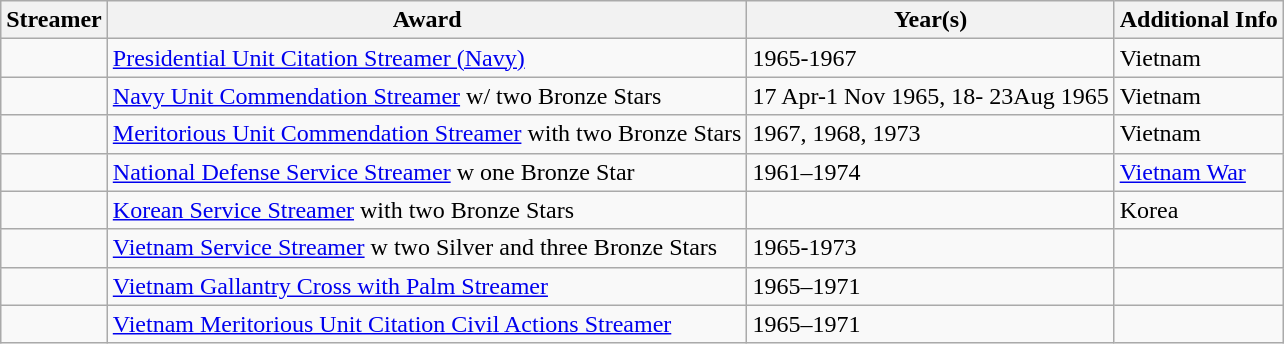<table class="wikitable" style="margin:auto;">
<tr>
<th>Streamer</th>
<th>Award</th>
<th>Year(s)</th>
<th>Additional Info</th>
</tr>
<tr>
<td></td>
<td><a href='#'>Presidential Unit Citation Streamer (Navy)</a></td>
<td>1965-1967</td>
<td>Vietnam</td>
</tr>
<tr>
<td></td>
<td><a href='#'>Navy Unit Commendation Streamer</a> w/ two Bronze Stars</td>
<td>17 Apr-1 Nov 1965, 18- 23Aug  1965</td>
<td>Vietnam</td>
</tr>
<tr>
<td></td>
<td><a href='#'>Meritorious Unit Commendation Streamer</a> with two Bronze Stars</td>
<td>1967, 1968, 1973</td>
<td>Vietnam</td>
</tr>
<tr>
<td></td>
<td><a href='#'>National Defense Service Streamer</a> w one Bronze Star</td>
<td>1961–1974</td>
<td><a href='#'>Vietnam War</a></td>
</tr>
<tr>
<td></td>
<td><a href='#'>Korean Service Streamer</a> with two Bronze Stars</td>
<td><br></td>
<td>Korea</td>
</tr>
<tr>
<td></td>
<td><a href='#'>Vietnam Service Streamer</a> w two Silver and three Bronze Stars</td>
<td>1965-1973</td>
<td><br></td>
</tr>
<tr>
<td></td>
<td><a href='#'>Vietnam Gallantry Cross with Palm Streamer</a></td>
<td>1965–1971</td>
<td><br></td>
</tr>
<tr>
<td></td>
<td><a href='#'>Vietnam Meritorious Unit Citation Civil Actions Streamer</a></td>
<td>1965–1971</td>
<td><br></td>
</tr>
</table>
